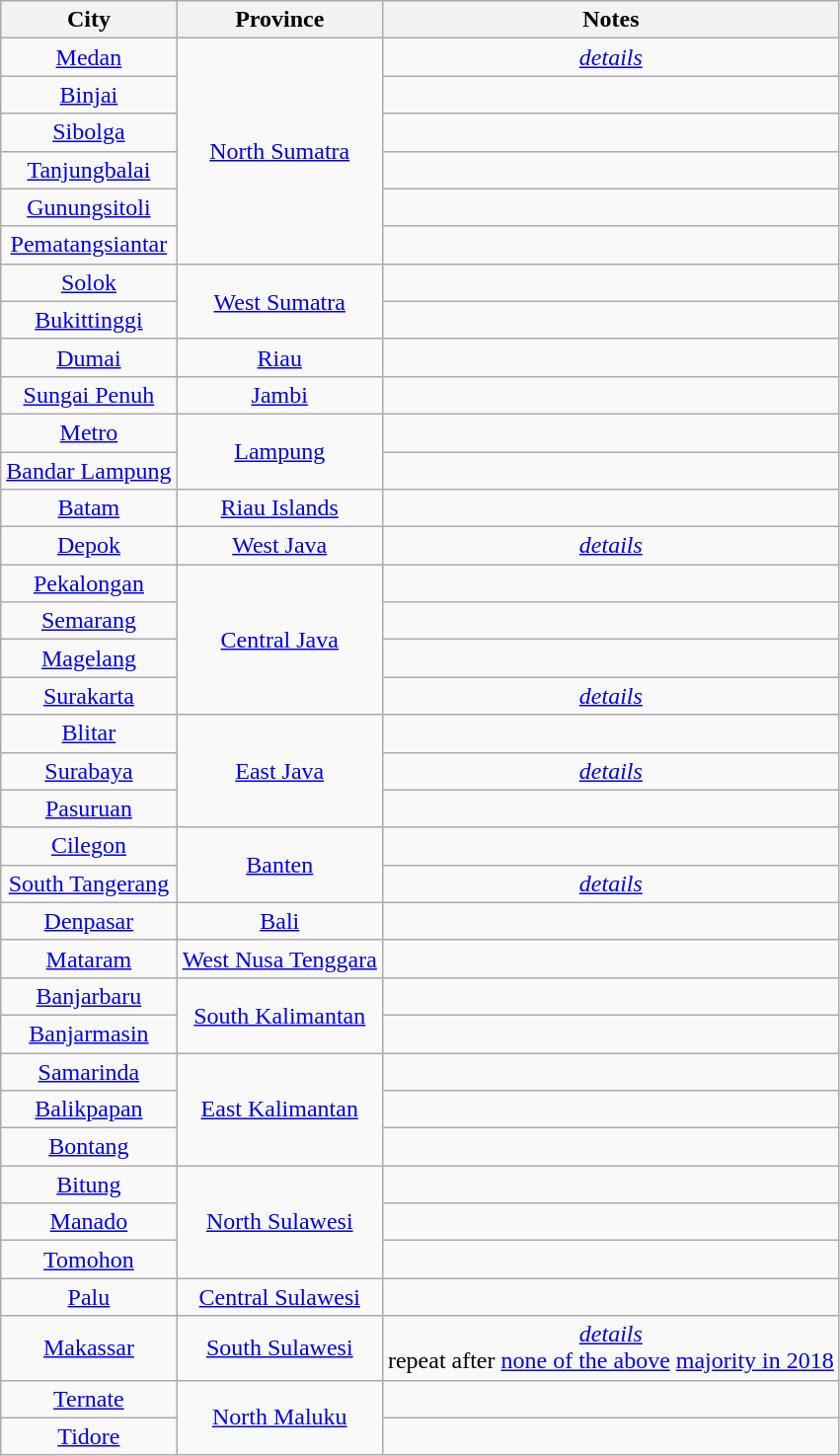<table class="wikitable sortable" style="text-align:center">
<tr>
<th>City</th>
<th>Province</th>
<th>Notes</th>
</tr>
<tr>
<td><a href='#'>Medan</a></td>
<td rowspan="6"><a href='#'>North Sumatra</a></td>
<td><em><a href='#'>details</a></em></td>
</tr>
<tr>
<td><a href='#'>Binjai</a></td>
<td></td>
</tr>
<tr>
<td><a href='#'>Sibolga</a></td>
<td></td>
</tr>
<tr>
<td><a href='#'>Tanjungbalai</a></td>
<td></td>
</tr>
<tr>
<td><a href='#'>Gunungsitoli</a></td>
<td></td>
</tr>
<tr>
<td><a href='#'>Pematangsiantar</a></td>
<td></td>
</tr>
<tr>
<td><a href='#'>Solok</a></td>
<td rowspan="2"><a href='#'>West Sumatra</a></td>
<td></td>
</tr>
<tr>
<td><a href='#'>Bukittinggi</a></td>
<td></td>
</tr>
<tr>
<td><a href='#'>Dumai</a></td>
<td><a href='#'>Riau</a></td>
<td></td>
</tr>
<tr>
<td><a href='#'>Sungai Penuh</a></td>
<td><a href='#'>Jambi</a></td>
<td></td>
</tr>
<tr>
<td><a href='#'>Metro</a></td>
<td rowspan="2"><a href='#'>Lampung</a></td>
<td></td>
</tr>
<tr>
<td><a href='#'>Bandar Lampung</a></td>
<td></td>
</tr>
<tr>
<td><a href='#'>Batam</a></td>
<td><a href='#'>Riau Islands</a></td>
<td></td>
</tr>
<tr>
<td><a href='#'>Depok</a></td>
<td><a href='#'>West Java</a></td>
<td><em><a href='#'>details</a></em></td>
</tr>
<tr>
<td><a href='#'>Pekalongan</a></td>
<td rowspan="4"><a href='#'>Central Java</a></td>
<td></td>
</tr>
<tr>
<td><a href='#'>Semarang</a></td>
<td></td>
</tr>
<tr>
<td><a href='#'>Magelang</a></td>
<td></td>
</tr>
<tr>
<td><a href='#'>Surakarta</a></td>
<td><em><a href='#'>details</a></em></td>
</tr>
<tr>
<td><a href='#'>Blitar</a></td>
<td rowspan="3"><a href='#'>East Java</a></td>
<td></td>
</tr>
<tr>
<td><a href='#'>Surabaya</a></td>
<td><em><a href='#'>details</a></em></td>
</tr>
<tr>
<td><a href='#'>Pasuruan</a></td>
<td></td>
</tr>
<tr>
<td><a href='#'>Cilegon</a></td>
<td rowspan="2"><a href='#'>Banten</a></td>
<td></td>
</tr>
<tr>
<td><a href='#'>South Tangerang</a></td>
<td><em><a href='#'>details</a></em></td>
</tr>
<tr>
<td><a href='#'>Denpasar</a></td>
<td><a href='#'>Bali</a></td>
<td></td>
</tr>
<tr>
<td><a href='#'>Mataram</a></td>
<td><a href='#'>West Nusa Tenggara</a></td>
<td></td>
</tr>
<tr>
<td><a href='#'>Banjarbaru</a></td>
<td rowspan="2"><a href='#'>South Kalimantan</a></td>
<td></td>
</tr>
<tr>
<td><a href='#'>Banjarmasin</a></td>
<td></td>
</tr>
<tr>
<td><a href='#'>Samarinda</a></td>
<td rowspan="3"><a href='#'>East Kalimantan</a></td>
<td></td>
</tr>
<tr>
<td><a href='#'>Balikpapan</a></td>
<td></td>
</tr>
<tr>
<td><a href='#'>Bontang</a></td>
<td></td>
</tr>
<tr>
<td><a href='#'>Bitung</a></td>
<td rowspan="3"><a href='#'>North Sulawesi</a></td>
<td></td>
</tr>
<tr>
<td><a href='#'>Manado</a></td>
<td></td>
</tr>
<tr>
<td><a href='#'>Tomohon</a></td>
<td></td>
</tr>
<tr>
<td><a href='#'>Palu</a></td>
<td><a href='#'>Central Sulawesi</a></td>
<td></td>
</tr>
<tr>
<td><a href='#'>Makassar</a></td>
<td><a href='#'>South Sulawesi</a></td>
<td><a href='#'><em>details</em></a><br>repeat after <a href='#'>none of the above</a> <a href='#'>majority in 2018</a></td>
</tr>
<tr>
<td><a href='#'>Ternate</a></td>
<td rowspan="2"><a href='#'>North Maluku</a></td>
<td></td>
</tr>
<tr>
<td><a href='#'>Tidore</a></td>
<td></td>
</tr>
</table>
